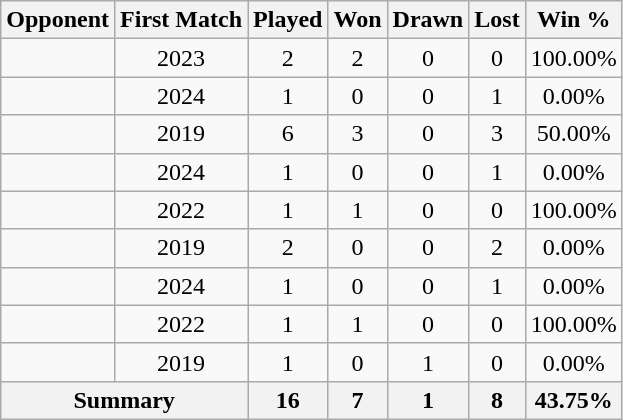<table class="wikitable sortable" style="text-align:center;">
<tr>
<th>Opponent</th>
<th>First Match</th>
<th>Played</th>
<th>Won</th>
<th>Drawn</th>
<th>Lost</th>
<th>Win %</th>
</tr>
<tr>
<td style="text-align: left;"></td>
<td>2023</td>
<td>2</td>
<td>2</td>
<td>0</td>
<td>0</td>
<td>100.00%</td>
</tr>
<tr>
<td style="text-align: left;"></td>
<td>2024</td>
<td>1</td>
<td>0</td>
<td>0</td>
<td>1</td>
<td>0.00%</td>
</tr>
<tr>
<td style="text-align: left;"></td>
<td>2019</td>
<td>6</td>
<td>3</td>
<td>0</td>
<td>3</td>
<td>50.00%</td>
</tr>
<tr>
<td style="text-align: left;"></td>
<td>2024</td>
<td>1</td>
<td>0</td>
<td>0</td>
<td>1</td>
<td>0.00%</td>
</tr>
<tr>
<td style="text-align: left;"></td>
<td>2022</td>
<td>1</td>
<td>1</td>
<td>0</td>
<td>0</td>
<td>100.00%</td>
</tr>
<tr>
<td style="text-align: left;"></td>
<td>2019</td>
<td>2</td>
<td>0</td>
<td>0</td>
<td>2</td>
<td>0.00%</td>
</tr>
<tr>
<td style="text-align: left;"></td>
<td>2024</td>
<td>1</td>
<td>0</td>
<td>0</td>
<td>1</td>
<td>0.00%</td>
</tr>
<tr>
<td style="text-align: left;"></td>
<td>2022</td>
<td>1</td>
<td>1</td>
<td>0</td>
<td>0</td>
<td>100.00%</td>
</tr>
<tr>
<td style="text-align: left;"></td>
<td>2019</td>
<td>1</td>
<td>0</td>
<td>1</td>
<td>0</td>
<td>0.00%</td>
</tr>
<tr>
<th colspan="2">Summary</th>
<th>16</th>
<th>7</th>
<th>1</th>
<th>8</th>
<th>43.75%</th>
</tr>
</table>
